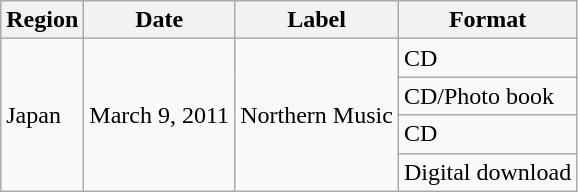<table class="wikitable">
<tr>
<th>Region</th>
<th>Date</th>
<th>Label</th>
<th>Format</th>
</tr>
<tr>
<td rowspan="4">Japan</td>
<td rowspan="4">March 9, 2011</td>
<td rowspan="4">Northern Music</td>
<td>CD </td>
</tr>
<tr>
<td>CD/Photo book </td>
</tr>
<tr>
<td>CD </td>
</tr>
<tr>
<td>Digital download</td>
</tr>
</table>
